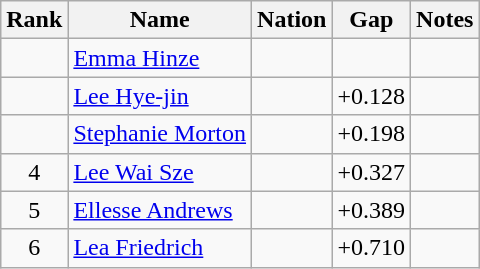<table class="wikitable sortable" style="text-align:center">
<tr>
<th>Rank</th>
<th>Name</th>
<th>Nation</th>
<th>Gap</th>
<th>Notes</th>
</tr>
<tr>
<td></td>
<td align=left><a href='#'>Emma Hinze</a></td>
<td align=left></td>
<td></td>
<td></td>
</tr>
<tr>
<td></td>
<td align=left><a href='#'>Lee Hye-jin</a></td>
<td align=left></td>
<td>+0.128</td>
<td></td>
</tr>
<tr>
<td></td>
<td align=left><a href='#'>Stephanie Morton</a></td>
<td align=left></td>
<td>+0.198</td>
<td></td>
</tr>
<tr>
<td>4</td>
<td align=left><a href='#'>Lee Wai Sze</a></td>
<td align=left></td>
<td>+0.327</td>
<td></td>
</tr>
<tr>
<td>5</td>
<td align=left><a href='#'>Ellesse Andrews</a></td>
<td align=left></td>
<td>+0.389</td>
<td></td>
</tr>
<tr>
<td>6</td>
<td align=left><a href='#'>Lea Friedrich</a></td>
<td align=left></td>
<td>+0.710</td>
<td></td>
</tr>
</table>
